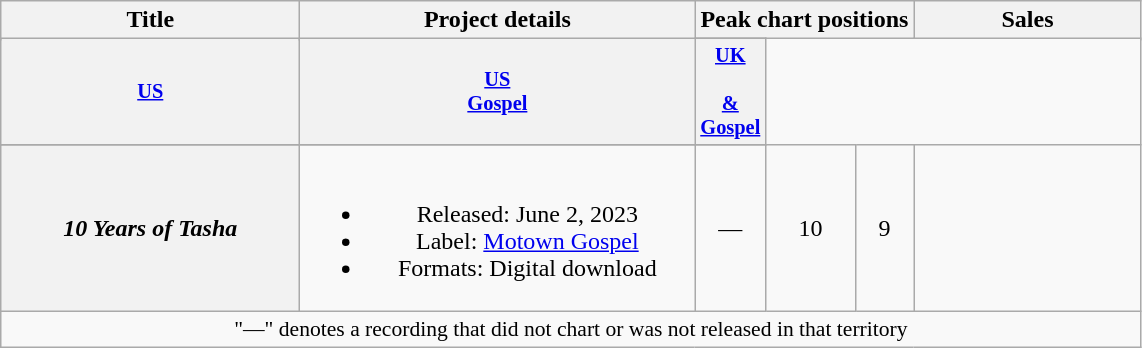<table class="wikitable plainrowheaders" style="text-align:center;">
<tr>
<th scope="col" rowspan="2" style="width:12em;">Title</th>
<th scope="col" rowspan="2" style="width:16em;">Project details</th>
<th scope="col" colspan="3">Peak chart positions</th>
<th scope="col" rowspan="2" style="width:9em;">Sales</th>
</tr>
<tr>
</tr>
<tr>
<th style="width:3em; font-size:85%"><a href='#'>US</a><br></th>
<th style="width:3em; font-size:85%"><a href='#'>US<br>Gospel</a><br></th>
<th scope="col" style="width:3em;font-size:85%;"><a href='#'>UK<br><br>& Gospel</a><br></th>
</tr>
<tr>
</tr>
<tr>
<th scope="row"><em>10 Years of Tasha</em></th>
<td><br><ul><li>Released: June 2, 2023</li><li>Label: <a href='#'>Motown Gospel</a></li><li>Formats: Digital download</li></ul></td>
<td>—</td>
<td>10</td>
<td>9</td>
<td></td>
</tr>
<tr>
<td colspan="15" style="font-size:90%">"—" denotes a recording that did not chart or was not released in that territory</td>
</tr>
</table>
